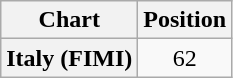<table class="wikitable plainrowheaders" style="text-align:center;">
<tr>
<th>Chart</th>
<th>Position</th>
</tr>
<tr>
<th scope="row">Italy (FIMI)</th>
<td>62</td>
</tr>
</table>
